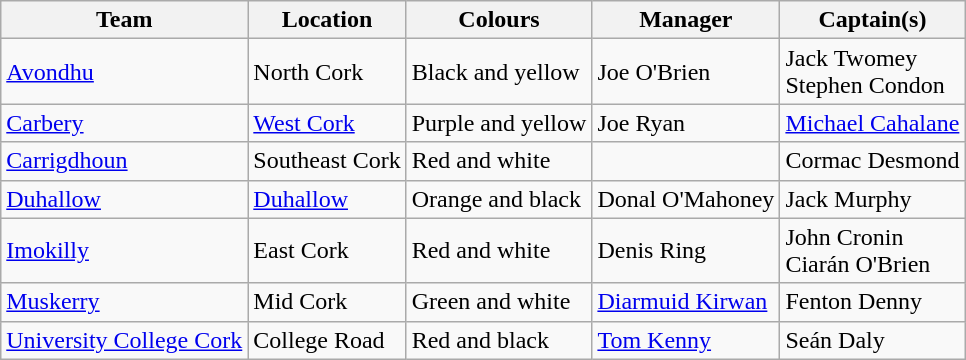<table class="wikitable sortable">
<tr>
<th>Team</th>
<th>Location</th>
<th>Colours</th>
<th>Manager</th>
<th>Captain(s)</th>
</tr>
<tr>
<td><a href='#'>Avondhu</a></td>
<td>North Cork</td>
<td>Black and yellow</td>
<td>Joe O'Brien</td>
<td>Jack Twomey<br>Stephen Condon</td>
</tr>
<tr>
<td><a href='#'>Carbery</a></td>
<td><a href='#'>West Cork</a></td>
<td>Purple and yellow</td>
<td>Joe Ryan</td>
<td><a href='#'>Michael Cahalane</a></td>
</tr>
<tr>
<td><a href='#'>Carrigdhoun</a></td>
<td>Southeast Cork</td>
<td>Red and white</td>
<td></td>
<td>Cormac Desmond</td>
</tr>
<tr>
<td><a href='#'>Duhallow</a></td>
<td><a href='#'>Duhallow</a></td>
<td>Orange and black</td>
<td>Donal O'Mahoney</td>
<td>Jack Murphy</td>
</tr>
<tr>
<td><a href='#'>Imokilly</a></td>
<td>East Cork</td>
<td>Red and white</td>
<td>Denis Ring</td>
<td>John Cronin<br>Ciarán O'Brien</td>
</tr>
<tr>
<td><a href='#'>Muskerry</a></td>
<td>Mid Cork</td>
<td>Green and white</td>
<td><a href='#'>Diarmuid Kirwan</a></td>
<td>Fenton Denny</td>
</tr>
<tr>
<td><a href='#'>University College Cork</a></td>
<td>College Road</td>
<td>Red and black</td>
<td><a href='#'>Tom Kenny</a></td>
<td>Seán Daly</td>
</tr>
</table>
